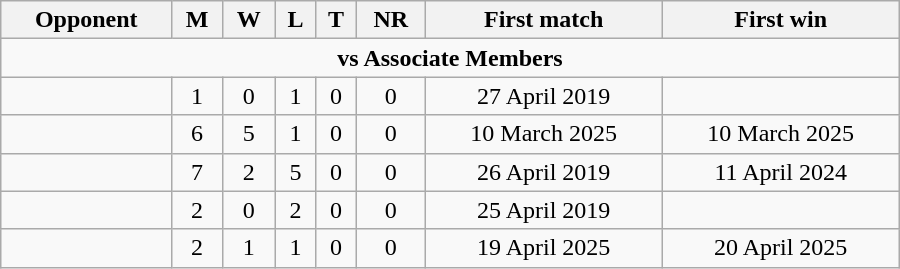<table class="wikitable" style="text-align: center; width: 600px;">
<tr>
<th>Opponent</th>
<th>M</th>
<th>W</th>
<th>L</th>
<th>T</th>
<th>NR</th>
<th>First match</th>
<th>First win</th>
</tr>
<tr>
<td colspan="8" style="text-align:center;"><strong>vs Associate Members</strong></td>
</tr>
<tr>
<td align=left></td>
<td>1</td>
<td>0</td>
<td>1</td>
<td>0</td>
<td>0</td>
<td>27 April 2019</td>
<td></td>
</tr>
<tr>
<td align=left></td>
<td>6</td>
<td>5</td>
<td>1</td>
<td>0</td>
<td>0</td>
<td>10 March 2025</td>
<td>10 March 2025</td>
</tr>
<tr>
<td align=left></td>
<td>7</td>
<td>2</td>
<td>5</td>
<td>0</td>
<td>0</td>
<td>26 April 2019</td>
<td>11 April 2024</td>
</tr>
<tr>
<td align=left></td>
<td>2</td>
<td>0</td>
<td>2</td>
<td>0</td>
<td>0</td>
<td>25 April 2019</td>
<td></td>
</tr>
<tr>
<td align=left></td>
<td>2</td>
<td>1</td>
<td>1</td>
<td>0</td>
<td>0</td>
<td>19 April 2025</td>
<td>20 April 2025</td>
</tr>
</table>
